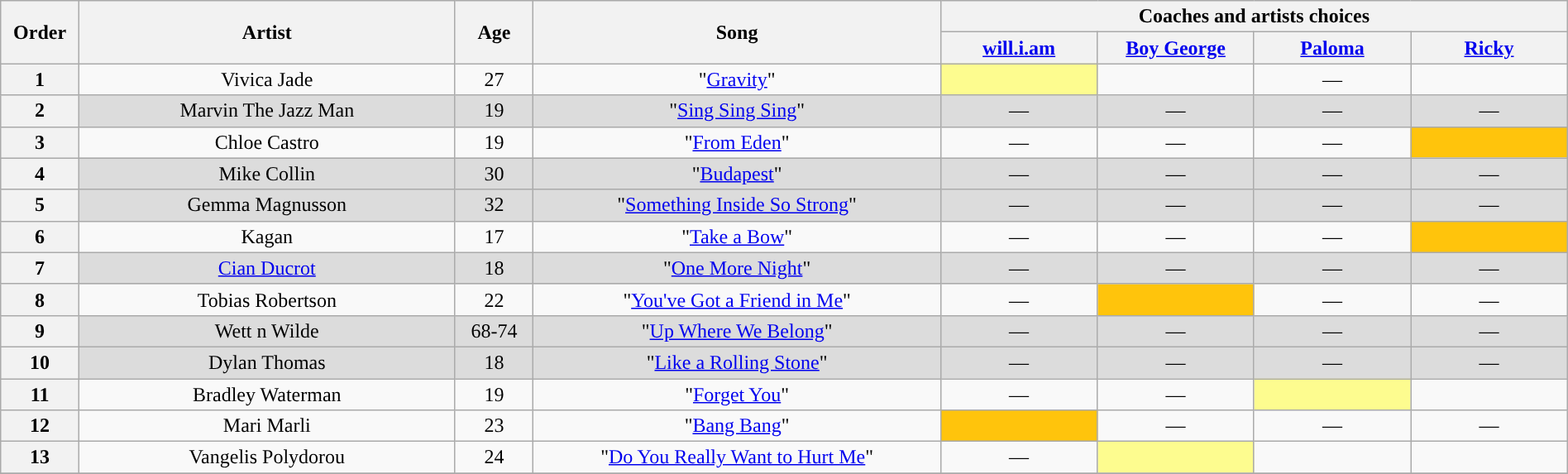<table class="wikitable" style="text-align:center; width:100%;">
<tr>
<th scope="col" rowspan="2" style="width:05%;">Order</th>
<th scope="col" rowspan="2" style="width:24%;">Artist</th>
<th scope="col" rowspan="2" style="width:05%;">Age</th>
<th scope="col" rowspan="2" style="width:26%;">Song</th>
<th colspan="4" style="width:40%;">Coaches and artists choices</th>
</tr>
<tr>
<th style="width:10%;"><a href='#'>will.i.am</a></th>
<th style="width:10%;"><a href='#'>Boy George</a></th>
<th style="width:10%;"><a href='#'>Paloma</a></th>
<th style="width:10%;"><a href='#'>Ricky</a></th>
</tr>
<tr>
<th scope="col">1</th>
<td>Vivica Jade</td>
<td>27</td>
<td>"<a href='#'>Gravity</a>"</td>
<td style="background:#fdfc8f;"><strong></strong></td>
<td><strong></strong></td>
<td>—</td>
<td><strong></strong></td>
</tr>
<tr style="background:#DCDCDC">
<th scope="col">2</th>
<td style="background:#DCDCDC;">Marvin The Jazz Man</td>
<td style="background:#DCDCDC; text-align:center;">19</td>
<td style="background:#DCDCDC; text-align:center;">"<a href='#'>Sing Sing Sing</a>"</td>
<td>—</td>
<td>—</td>
<td>—</td>
<td>—</td>
</tr>
<tr>
<th scope="col">3</th>
<td>Chloe Castro</td>
<td>19</td>
<td>"<a href='#'>From Eden</a>"</td>
<td>—</td>
<td>—</td>
<td>—</td>
<td style="background:#FFC40C;"><strong></strong></td>
</tr>
<tr style="background:#DCDCDC">
<th scope="col">4</th>
<td style="background:#DCDCDC;">Mike Collin</td>
<td style="background:#DCDCDC; text-align:center;">30</td>
<td style="background:#DCDCDC; text-align:center;">"<a href='#'>Budapest</a>"</td>
<td>—</td>
<td>—</td>
<td>—</td>
<td>—</td>
</tr>
<tr style="background:#DCDCDC">
<th scope="col">5</th>
<td style="background:#DCDCDC;">Gemma Magnusson</td>
<td style="background:#DCDCDC; text-align:center;">32</td>
<td style="background:#DCDCDC; text-align:center;">"<a href='#'>Something Inside So Strong</a>"</td>
<td>—</td>
<td>—</td>
<td>—</td>
<td>—</td>
</tr>
<tr>
<th scope="col">6</th>
<td>Kagan</td>
<td>17</td>
<td>"<a href='#'>Take a Bow</a>"</td>
<td>—</td>
<td>—</td>
<td>—</td>
<td style="background:#FFC40C;"><strong></strong></td>
</tr>
<tr style="background:#DCDCDC">
<th scope="col">7</th>
<td style="background:#DCDCDC;"><a href='#'>Cian Ducrot</a></td>
<td style="background:#DCDCDC; text-align:center;">18</td>
<td style="background:#DCDCDC; text-align:center;">"<a href='#'>One More Night</a>"</td>
<td>—</td>
<td>—</td>
<td>—</td>
<td>—</td>
</tr>
<tr>
<th scope="col">8</th>
<td>Tobias Robertson</td>
<td>22</td>
<td>"<a href='#'>You've Got a Friend in Me</a>"</td>
<td>—</td>
<td style="background:#FFC40C;"><strong></strong></td>
<td>—</td>
<td>—</td>
</tr>
<tr style="background:#DCDCDC">
<th scope="col">9</th>
<td style="background:#DCDCDC;">Wett n Wilde</td>
<td style="background:#DCDCDC; text-align:center;">68-74</td>
<td style="background:#DCDCDC; text-align:center;">"<a href='#'>Up Where We Belong</a>"</td>
<td>—</td>
<td>—</td>
<td>—</td>
<td>—</td>
</tr>
<tr style="background:#DCDCDC">
<th scope="col">10</th>
<td style="background:#DCDCDC;">Dylan Thomas</td>
<td style="background:#DCDCDC; text-align:center;">18</td>
<td style="background:#DCDCDC; text-align:center;">"<a href='#'>Like a Rolling Stone</a>"</td>
<td>—</td>
<td>—</td>
<td>—</td>
<td>—</td>
</tr>
<tr>
<th scope="col">11</th>
<td>Bradley Waterman</td>
<td>19</td>
<td>"<a href='#'>Forget You</a>"</td>
<td>—</td>
<td>—</td>
<td style="background:#fdfc8f;"><strong></strong></td>
<td><strong></strong></td>
</tr>
<tr>
<th scope="col">12</th>
<td>Mari Marli</td>
<td>23</td>
<td>"<a href='#'>Bang Bang</a>"</td>
<td style="background:#FFC40C;"><strong></strong></td>
<td>—</td>
<td>—</td>
<td>—</td>
</tr>
<tr>
<th scope="col">13</th>
<td>Vangelis Polydorou</td>
<td>24</td>
<td>"<a href='#'>Do You Really Want to Hurt Me</a>"</td>
<td>—</td>
<td style="background:#fdfc8f;"><strong></strong></td>
<td><strong></strong></td>
<td><strong></strong></td>
</tr>
<tr>
</tr>
</table>
